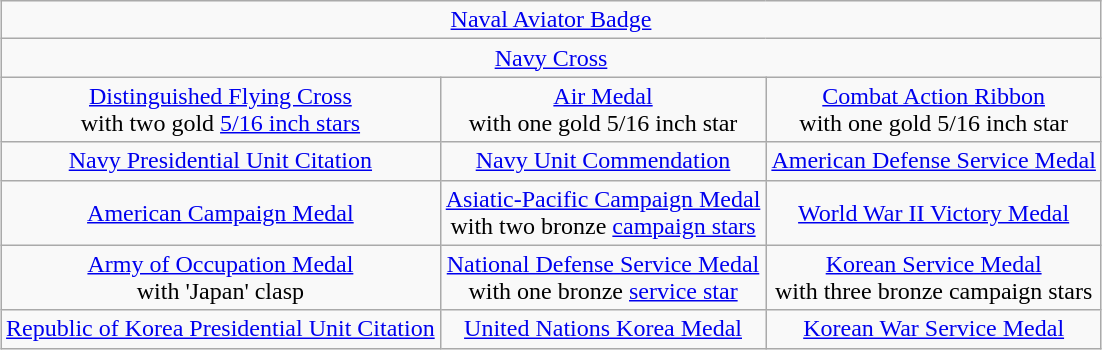<table class="wikitable" style="margin:1em auto; text-align:center;">
<tr>
<td colspan="3"><a href='#'>Naval Aviator Badge</a></td>
</tr>
<tr>
<td colspan="3"><a href='#'>Navy Cross</a></td>
</tr>
<tr>
<td><a href='#'>Distinguished Flying Cross</a><br>with two gold <a href='#'>5/16 inch stars</a></td>
<td><a href='#'>Air Medal</a><br>with one gold 5/16 inch star</td>
<td><a href='#'>Combat Action Ribbon</a><br>with one gold 5/16 inch star</td>
</tr>
<tr>
<td><a href='#'>Navy Presidential Unit Citation</a></td>
<td><a href='#'>Navy Unit Commendation</a></td>
<td><a href='#'>American Defense Service Medal</a></td>
</tr>
<tr>
<td><a href='#'>American Campaign Medal</a></td>
<td><a href='#'>Asiatic-Pacific Campaign Medal</a><br>with two bronze <a href='#'>campaign stars</a></td>
<td><a href='#'>World War II Victory Medal</a></td>
</tr>
<tr>
<td><a href='#'>Army of Occupation Medal</a><br>with 'Japan' clasp</td>
<td><a href='#'>National Defense Service Medal</a><br>with one bronze <a href='#'>service star</a></td>
<td><a href='#'>Korean Service Medal</a><br>with three bronze campaign stars</td>
</tr>
<tr>
<td><a href='#'>Republic of Korea Presidential Unit Citation</a></td>
<td><a href='#'>United Nations Korea Medal</a></td>
<td><a href='#'>Korean War Service Medal</a></td>
</tr>
</table>
